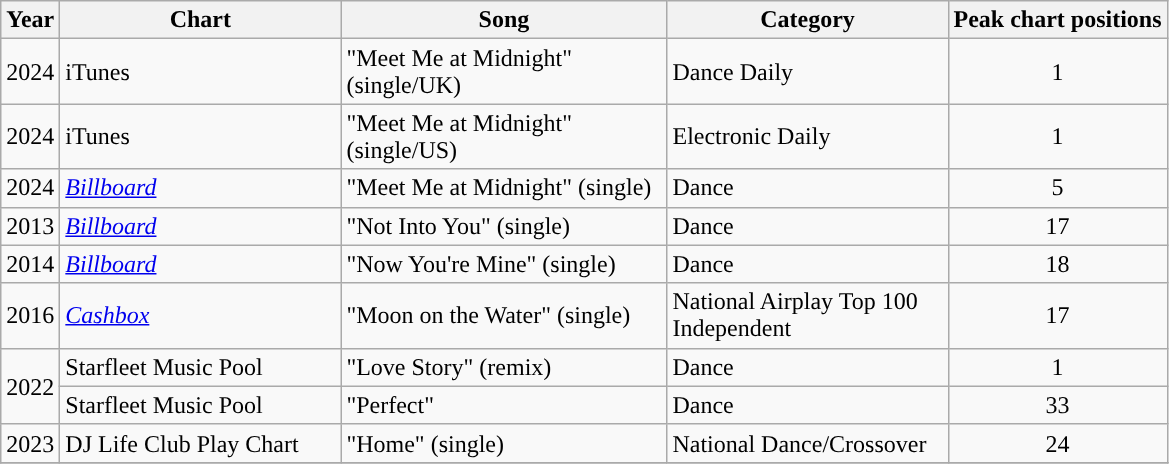<table class="wikitable">
<tr>
<th rowspan="1">Year</th>
<th width="180" rowspan="1">Chart</th>
<th width="210" rowspan="1">Song</th>
<th width="180" rowspan="1">Category</th>
<th colspan="1">Peak chart positions</th>
</tr>
<tr>
<td rowspan="1">2024</td>
<td>iTunes</td>
<td>"Meet Me at Midnight" (single/UK)</td>
<td>Dance Daily</td>
<td align="center">1</td>
</tr>
<tr>
<td rowspan="1">2024</td>
<td>iTunes</td>
<td>"Meet Me at Midnight" (single/US)</td>
<td>Electronic Daily</td>
<td align="center">1</td>
</tr>
<tr>
<td rowspan="1">2024</td>
<td><em><a href='#'>Billboard</a></em></td>
<td>"Meet Me at Midnight" (single)</td>
<td>Dance</td>
<td align="center">5</td>
</tr>
<tr>
<td rowspan="1">2013</td>
<td><em><a href='#'>Billboard</a></em></td>
<td>"Not Into You" (single)</td>
<td>Dance</td>
<td align="center">17</td>
</tr>
<tr>
<td rowspan="1">2014</td>
<td><em><a href='#'>Billboard</a></em></td>
<td>"Now You're Mine" (single)</td>
<td>Dance</td>
<td align="center">18</td>
</tr>
<tr>
<td rowspan="1">2016</td>
<td><em><a href='#'>Cashbox</a></em></td>
<td>"Moon on the Water" (single)</td>
<td>National Airplay Top 100 Independent</td>
<td align="center">17</td>
</tr>
<tr>
<td rowspan="2">2022</td>
<td>Starfleet Music Pool</td>
<td>"Love Story" (remix)</td>
<td>Dance</td>
<td align="center">1</td>
</tr>
<tr>
<td>Starfleet Music Pool</td>
<td>"Perfect"</td>
<td>Dance</td>
<td align="center">33</td>
</tr>
<tr>
<td rowspan="1">2023</td>
<td>DJ Life Club Play Chart</td>
<td>"Home" (single)</td>
<td>National Dance/Crossover</td>
<td align="center">24</td>
</tr>
<tr>
</tr>
</table>
